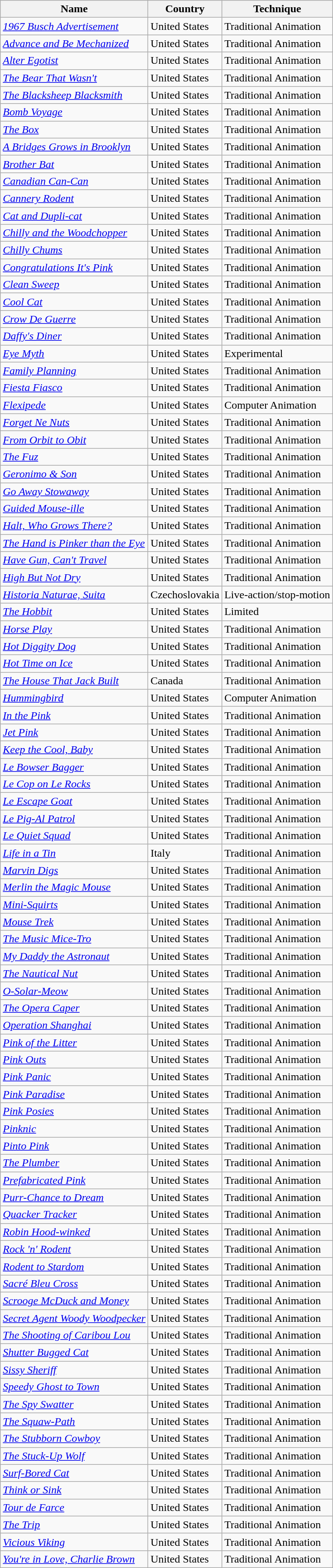<table class="wikitable sortable">
<tr>
<th>Name</th>
<th>Country</th>
<th>Technique</th>
</tr>
<tr>
<td><em><a href='#'>1967 Busch Advertisement</a></em></td>
<td>United States</td>
<td>Traditional Animation</td>
</tr>
<tr>
<td><em><a href='#'>Advance and Be Mechanized</a></em></td>
<td>United States</td>
<td>Traditional Animation</td>
</tr>
<tr>
<td><em><a href='#'>Alter Egotist</a></em></td>
<td>United States</td>
<td>Traditional Animation</td>
</tr>
<tr>
<td><em><a href='#'>The Bear That Wasn't</a></em></td>
<td>United States</td>
<td>Traditional Animation</td>
</tr>
<tr>
<td><em><a href='#'>The Blacksheep Blacksmith</a></em></td>
<td>United States</td>
<td>Traditional Animation</td>
</tr>
<tr>
<td><em><a href='#'>Bomb Voyage</a></em></td>
<td>United States</td>
<td>Traditional Animation</td>
</tr>
<tr>
<td><em><a href='#'>The Box</a></em></td>
<td>United States</td>
<td>Traditional Animation</td>
</tr>
<tr>
<td><em><a href='#'>A Bridges Grows in Brooklyn</a></em></td>
<td>United States</td>
<td>Traditional Animation</td>
</tr>
<tr>
<td><em><a href='#'>Brother Bat</a></em></td>
<td>United States</td>
<td>Traditional Animation</td>
</tr>
<tr>
<td><em><a href='#'>Canadian Can-Can</a></em></td>
<td>United States</td>
<td>Traditional Animation</td>
</tr>
<tr>
<td><em><a href='#'>Cannery Rodent</a></em></td>
<td>United States</td>
<td>Traditional Animation</td>
</tr>
<tr>
<td><em><a href='#'>Cat and Dupli-cat</a></em></td>
<td>United States</td>
<td>Traditional Animation</td>
</tr>
<tr>
<td><em><a href='#'>Chilly and the Woodchopper</a></em></td>
<td>United States</td>
<td>Traditional Animation</td>
</tr>
<tr>
<td><em><a href='#'>Chilly Chums</a></em></td>
<td>United States</td>
<td>Traditional Animation</td>
</tr>
<tr>
<td><em><a href='#'>Congratulations It's Pink</a></em></td>
<td>United States</td>
<td>Traditional Animation</td>
</tr>
<tr>
<td><em><a href='#'>Clean Sweep</a></em></td>
<td>United States</td>
<td>Traditional Animation</td>
</tr>
<tr>
<td><em><a href='#'>Cool Cat</a></em></td>
<td>United States</td>
<td>Traditional Animation</td>
</tr>
<tr>
<td><em><a href='#'>Crow De Guerre</a></em></td>
<td>United States</td>
<td>Traditional Animation</td>
</tr>
<tr>
<td><em><a href='#'>Daffy's Diner</a></em></td>
<td>United States</td>
<td>Traditional Animation</td>
</tr>
<tr>
<td><em><a href='#'>Eye Myth</a></em></td>
<td>United States</td>
<td>Experimental</td>
</tr>
<tr>
<td><em><a href='#'>Family Planning</a></em></td>
<td>United States</td>
<td>Traditional Animation</td>
</tr>
<tr>
<td><em><a href='#'>Fiesta Fiasco</a></em></td>
<td>United States</td>
<td>Traditional Animation</td>
</tr>
<tr>
<td><em><a href='#'>Flexipede</a></em></td>
<td>United States</td>
<td>Computer Animation</td>
</tr>
<tr>
<td><em><a href='#'>Forget Ne Nuts</a></em></td>
<td>United States</td>
<td>Traditional Animation</td>
</tr>
<tr>
<td><em><a href='#'>From Orbit to Obit</a></em></td>
<td>United States</td>
<td>Traditional Animation</td>
</tr>
<tr>
<td><em><a href='#'>The Fuz</a></em></td>
<td>United States</td>
<td>Traditional Animation</td>
</tr>
<tr>
<td><em><a href='#'>Geronimo & Son</a></em></td>
<td>United States</td>
<td>Traditional Animation</td>
</tr>
<tr>
<td><em><a href='#'>Go Away Stowaway</a></em></td>
<td>United States</td>
<td>Traditional Animation</td>
</tr>
<tr>
<td><em><a href='#'>Guided Mouse-ille</a></em></td>
<td>United States</td>
<td>Traditional Animation</td>
</tr>
<tr>
<td><em><a href='#'>Halt, Who Grows There?</a></em></td>
<td>United States</td>
<td>Traditional Animation</td>
</tr>
<tr>
<td><em><a href='#'>The Hand is Pinker than the Eye</a></em></td>
<td>United States</td>
<td>Traditional Animation</td>
</tr>
<tr>
<td><em><a href='#'>Have Gun, Can't Travel</a></em></td>
<td>United States</td>
<td>Traditional Animation</td>
</tr>
<tr>
<td><em><a href='#'>High But Not Dry</a></em></td>
<td>United States</td>
<td>Traditional Animation</td>
</tr>
<tr>
<td><em><a href='#'>Historia Naturae, Suita</a></em></td>
<td>Czechoslovakia</td>
<td>Live-action/stop-motion</td>
</tr>
<tr>
<td><em><a href='#'>The Hobbit</a></em></td>
<td>United States</td>
<td>Limited</td>
</tr>
<tr>
<td><em><a href='#'>Horse Play</a></em></td>
<td>United States</td>
<td>Traditional Animation</td>
</tr>
<tr>
<td><em><a href='#'>Hot Diggity Dog</a></em></td>
<td>United States</td>
<td>Traditional Animation</td>
</tr>
<tr>
<td><em><a href='#'>Hot Time on Ice</a></em></td>
<td>United States</td>
<td>Traditional Animation</td>
</tr>
<tr>
<td><em><a href='#'>The House That Jack Built</a></em></td>
<td>Canada</td>
<td>Traditional Animation</td>
</tr>
<tr>
<td><em><a href='#'>Hummingbird</a></em></td>
<td>United States</td>
<td>Computer Animation</td>
</tr>
<tr>
<td><em><a href='#'>In the Pink</a></em></td>
<td>United States</td>
<td>Traditional Animation</td>
</tr>
<tr>
<td><em><a href='#'>Jet Pink</a></em></td>
<td>United States</td>
<td>Traditional Animation</td>
</tr>
<tr>
<td><em><a href='#'>Keep the Cool, Baby</a></em></td>
<td>United States</td>
<td>Traditional Animation</td>
</tr>
<tr>
<td><em><a href='#'>Le Bowser Bagger</a></em></td>
<td>United States</td>
<td>Traditional Animation</td>
</tr>
<tr>
<td><em><a href='#'>Le Cop on Le Rocks</a></em></td>
<td>United States</td>
<td>Traditional Animation</td>
</tr>
<tr>
<td><em><a href='#'>Le Escape Goat</a></em></td>
<td>United States</td>
<td>Traditional Animation</td>
</tr>
<tr>
<td><em><a href='#'>Le Pig-Al Patrol</a></em></td>
<td>United States</td>
<td>Traditional Animation</td>
</tr>
<tr>
<td><em><a href='#'>Le Quiet Squad</a></em></td>
<td>United States</td>
<td>Traditional Animation</td>
</tr>
<tr>
<td><em><a href='#'>Life in a Tin</a></em></td>
<td>Italy</td>
<td>Traditional Animation</td>
</tr>
<tr>
<td><em><a href='#'>Marvin Digs</a></em></td>
<td>United States</td>
<td>Traditional Animation</td>
</tr>
<tr>
<td><em><a href='#'>Merlin the Magic Mouse</a></em></td>
<td>United States</td>
<td>Traditional Animation</td>
</tr>
<tr>
<td><em><a href='#'>Mini-Squirts</a></em></td>
<td>United States</td>
<td>Traditional Animation</td>
</tr>
<tr>
<td><em><a href='#'>Mouse Trek</a></em></td>
<td>United States</td>
<td>Traditional Animation</td>
</tr>
<tr>
<td><em><a href='#'>The Music Mice-Tro</a></em></td>
<td>United States</td>
<td>Traditional Animation</td>
</tr>
<tr>
<td><em><a href='#'>My Daddy the Astronaut</a></em></td>
<td>United States</td>
<td>Traditional Animation</td>
</tr>
<tr>
<td><em><a href='#'>The Nautical Nut</a></em></td>
<td>United States</td>
<td>Traditional Animation</td>
</tr>
<tr>
<td><em><a href='#'>O-Solar-Meow</a></em></td>
<td>United States</td>
<td>Traditional Animation</td>
</tr>
<tr>
<td><em><a href='#'>The Opera Caper</a></em></td>
<td>United States</td>
<td>Traditional Animation</td>
</tr>
<tr>
<td><em><a href='#'>Operation Shanghai</a></em></td>
<td>United States</td>
<td>Traditional Animation</td>
</tr>
<tr>
<td><em><a href='#'>Pink of the Litter</a></em></td>
<td>United States</td>
<td>Traditional Animation</td>
</tr>
<tr>
<td><em><a href='#'>Pink Outs</a></em></td>
<td>United States</td>
<td>Traditional Animation</td>
</tr>
<tr>
<td><em><a href='#'>Pink Panic</a></em></td>
<td>United States</td>
<td>Traditional Animation</td>
</tr>
<tr>
<td><em><a href='#'>Pink Paradise</a></em></td>
<td>United States</td>
<td>Traditional Animation</td>
</tr>
<tr>
<td><em><a href='#'>Pink Posies</a></em></td>
<td>United States</td>
<td>Traditional Animation</td>
</tr>
<tr>
<td><em><a href='#'>Pinknic</a></em></td>
<td>United States</td>
<td>Traditional Animation</td>
</tr>
<tr>
<td><em><a href='#'>Pinto Pink</a></em></td>
<td>United States</td>
<td>Traditional Animation</td>
</tr>
<tr>
<td><em><a href='#'>The Plumber</a></em></td>
<td>United States</td>
<td>Traditional Animation</td>
</tr>
<tr>
<td><em><a href='#'>Prefabricated Pink</a></em></td>
<td>United States</td>
<td>Traditional Animation</td>
</tr>
<tr>
<td><em><a href='#'>Purr-Chance to Dream</a></em></td>
<td>United States</td>
<td>Traditional Animation</td>
</tr>
<tr>
<td><em><a href='#'>Quacker Tracker</a></em></td>
<td>United States</td>
<td>Traditional Animation</td>
</tr>
<tr>
<td><em><a href='#'>Robin Hood-winked</a></em></td>
<td>United States</td>
<td>Traditional Animation</td>
</tr>
<tr>
<td><em><a href='#'>Rock 'n' Rodent</a></em></td>
<td>United States</td>
<td>Traditional Animation</td>
</tr>
<tr>
<td><em><a href='#'>Rodent to Stardom</a></em></td>
<td>United States</td>
<td>Traditional Animation</td>
</tr>
<tr>
<td><em><a href='#'>Sacré Bleu Cross</a></em></td>
<td>United States</td>
<td>Traditional Animation</td>
</tr>
<tr>
<td><em><a href='#'>Scrooge McDuck and Money</a></em></td>
<td>United States</td>
<td>Traditional Animation</td>
</tr>
<tr>
<td><em><a href='#'>Secret Agent Woody Woodpecker</a></em></td>
<td>United States</td>
<td>Traditional Animation</td>
</tr>
<tr>
<td><em><a href='#'>The Shooting of Caribou Lou</a></em></td>
<td>United States</td>
<td>Traditional Animation</td>
</tr>
<tr>
<td><em><a href='#'>Shutter Bugged Cat</a></em></td>
<td>United States</td>
<td>Traditional Animation</td>
</tr>
<tr>
<td><em><a href='#'>Sissy Sheriff</a></em></td>
<td>United States</td>
<td>Traditional Animation</td>
</tr>
<tr>
<td><em><a href='#'>Speedy Ghost to Town</a></em></td>
<td>United States</td>
<td>Traditional Animation</td>
</tr>
<tr>
<td><em><a href='#'>The Spy Swatter</a></em></td>
<td>United States</td>
<td>Traditional Animation</td>
</tr>
<tr>
<td><em><a href='#'>The Squaw-Path</a></em></td>
<td>United States</td>
<td>Traditional Animation</td>
</tr>
<tr>
<td><em><a href='#'>The Stubborn Cowboy</a></em></td>
<td>United States</td>
<td>Traditional Animation</td>
</tr>
<tr>
<td><em><a href='#'>The Stuck-Up Wolf</a></em></td>
<td>United States</td>
<td>Traditional Animation</td>
</tr>
<tr>
<td><em><a href='#'>Surf-Bored Cat</a></em></td>
<td>United States</td>
<td>Traditional Animation</td>
</tr>
<tr>
<td><em><a href='#'>Think or Sink</a></em></td>
<td>United States</td>
<td>Traditional Animation</td>
</tr>
<tr>
<td><em><a href='#'>Tour de Farce</a></em></td>
<td>United States</td>
<td>Traditional Animation</td>
</tr>
<tr>
<td><em><a href='#'>The Trip</a></em></td>
<td>United States</td>
<td>Traditional Animation</td>
</tr>
<tr>
<td><em><a href='#'>Vicious Viking</a></em></td>
<td>United States</td>
<td>Traditional Animation</td>
</tr>
<tr>
<td><em><a href='#'>You're in Love, Charlie Brown</a></em></td>
<td>United States</td>
<td>Traditional Animation</td>
</tr>
</table>
